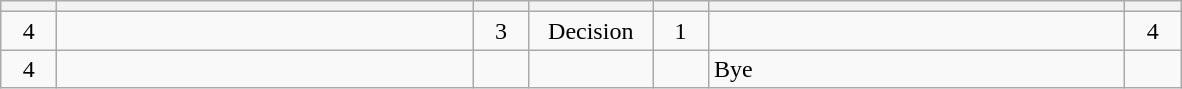<table class="wikitable" style="text-align: center;">
<tr>
<th width=30></th>
<th width=270></th>
<th width=30></th>
<th width=75></th>
<th width=30></th>
<th width=270></th>
<th width=30></th>
</tr>
<tr>
<td>4</td>
<td align=left></td>
<td>3</td>
<td>Decision</td>
<td>1</td>
<td align=left><strong></strong></td>
<td>4</td>
</tr>
<tr>
<td>4</td>
<td align=left><strong></strong></td>
<td></td>
<td></td>
<td></td>
<td align=left>Bye</td>
<td></td>
</tr>
</table>
